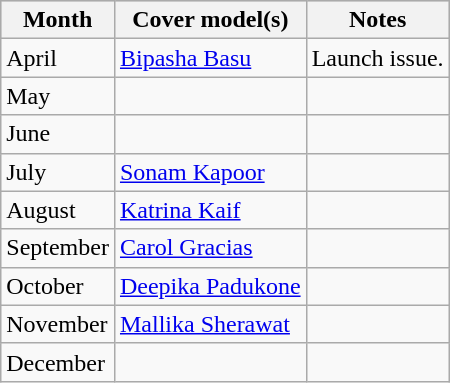<table class="wikitable">
<tr style="background:#ccc; text-align:center;">
<th>Month</th>
<th>Cover model(s)</th>
<th>Notes</th>
</tr>
<tr>
<td>April</td>
<td><a href='#'>Bipasha Basu</a></td>
<td>Launch issue.</td>
</tr>
<tr>
<td>May</td>
<td></td>
<td></td>
</tr>
<tr>
<td>June</td>
<td></td>
<td></td>
</tr>
<tr>
<td>July</td>
<td><a href='#'>Sonam Kapoor</a></td>
<td></td>
</tr>
<tr>
<td>August</td>
<td><a href='#'>Katrina Kaif</a></td>
<td></td>
</tr>
<tr>
<td>September</td>
<td><a href='#'>Carol Gracias</a></td>
<td></td>
</tr>
<tr>
<td>October</td>
<td><a href='#'>Deepika Padukone</a></td>
<td></td>
</tr>
<tr>
<td>November</td>
<td><a href='#'>Mallika Sherawat</a></td>
<td></td>
</tr>
<tr>
<td>December</td>
<td></td>
<td></td>
</tr>
</table>
